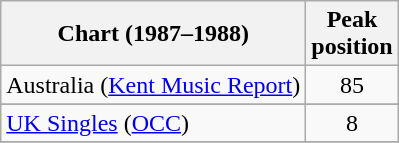<table class="wikitable sortable">
<tr>
<th>Chart (1987–1988)</th>
<th>Peak<br>position</th>
</tr>
<tr>
<td>Australia (<a href='#'>Kent Music Report</a>)</td>
<td style="text-align:center;">85</td>
</tr>
<tr>
</tr>
<tr>
</tr>
<tr>
</tr>
<tr>
<td><a href='#'>UK Singles</a> (<a href='#'>OCC</a>)</td>
<td style="text-align:center">8</td>
</tr>
<tr>
</tr>
</table>
